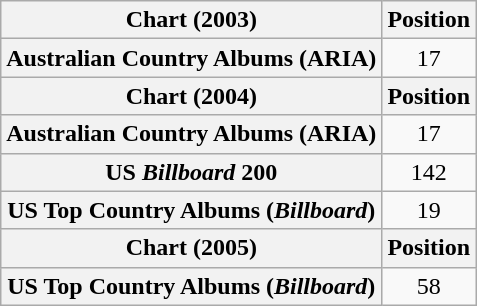<table class="wikitable sortable plainrowheaders" style="text-align:center">
<tr>
<th>Chart (2003)</th>
<th>Position</th>
</tr>
<tr>
<th scope="row">Australian Country Albums (ARIA)</th>
<td>17</td>
</tr>
<tr>
<th>Chart (2004)</th>
<th>Position</th>
</tr>
<tr>
<th scope="row">Australian Country Albums (ARIA)</th>
<td>17</td>
</tr>
<tr>
<th scope="row">US <em>Billboard</em> 200</th>
<td>142</td>
</tr>
<tr>
<th scope="row">US Top Country Albums (<em>Billboard</em>)</th>
<td>19</td>
</tr>
<tr>
<th>Chart (2005)</th>
<th>Position</th>
</tr>
<tr>
<th scope="row">US Top Country Albums (<em>Billboard</em>)</th>
<td>58</td>
</tr>
</table>
